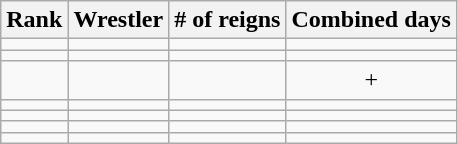<table class="wikitable sortable" style="text-align:center;">
<tr>
<th>Rank</th>
<th>Wrestler</th>
<th># of reigns</th>
<th>Combined days</th>
</tr>
<tr>
<td></td>
<td align="left"></td>
<td></td>
<td></td>
</tr>
<tr>
<td></td>
<td align="left"></td>
<td></td>
<td></td>
</tr>
<tr>
<td></td>
<td align="left"></td>
<td></td>
<td>+</td>
</tr>
<tr>
<td></td>
<td align="left"></td>
<td></td>
<td></td>
</tr>
<tr>
<td></td>
<td align="left"></td>
<td></td>
<td></td>
</tr>
<tr>
<td></td>
<td align="left"></td>
<td></td>
<td></td>
</tr>
<tr>
<td></td>
<td align="left"></td>
<td></td>
<td></td>
</tr>
</table>
